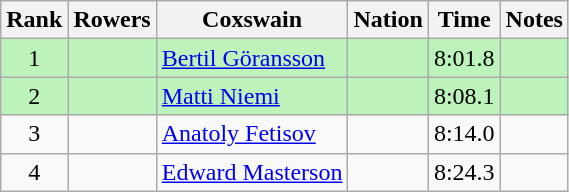<table class="wikitable sortable" style="text-align:center">
<tr>
<th>Rank</th>
<th>Rowers</th>
<th>Coxswain</th>
<th>Nation</th>
<th>Time</th>
<th>Notes</th>
</tr>
<tr bgcolor=bbf3bb>
<td>1</td>
<td align=left></td>
<td align=left><a href='#'>Bertil Göransson</a></td>
<td align=left></td>
<td>8:01.8</td>
<td></td>
</tr>
<tr bgcolor=bbf3bb>
<td>2</td>
<td align=left></td>
<td align=left><a href='#'>Matti Niemi</a></td>
<td align=left></td>
<td>8:08.1</td>
<td></td>
</tr>
<tr>
<td>3</td>
<td align=left></td>
<td align=left><a href='#'>Anatoly Fetisov</a></td>
<td align=left></td>
<td>8:14.0</td>
<td></td>
</tr>
<tr>
<td>4</td>
<td align=left></td>
<td align=left><a href='#'>Edward Masterson</a></td>
<td align=left></td>
<td>8:24.3</td>
<td></td>
</tr>
</table>
